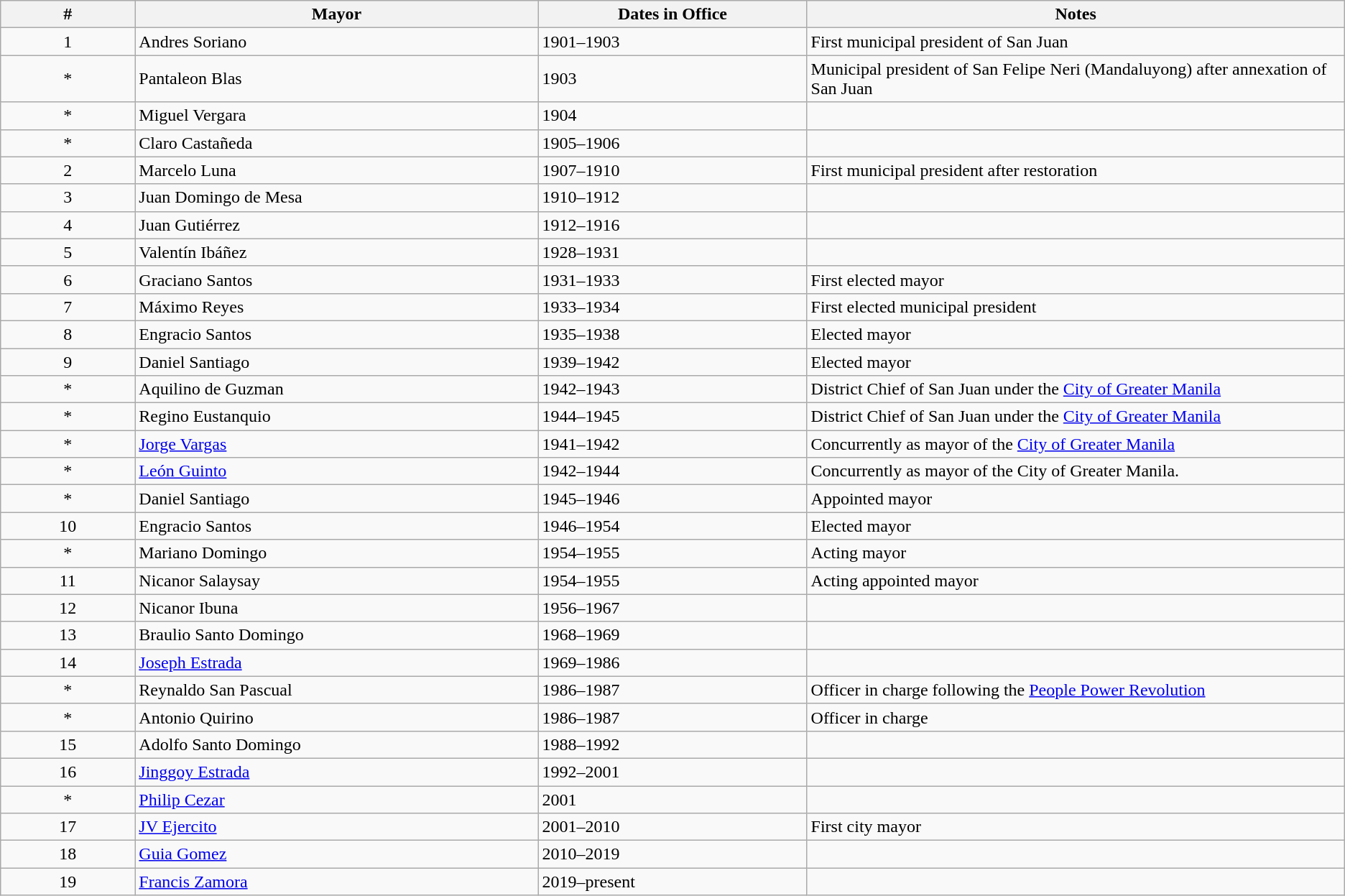<table class="wikitable">
<tr align=center valign=top>
<th>#</th>
<th width = "30%">Mayor</th>
<th width = "20%">Dates in Office</th>
<th width = "40%">Notes</th>
</tr>
<tr>
<td align=center>1</td>
<td>Andres Soriano</td>
<td>1901–1903</td>
<td>First municipal president of San Juan</td>
</tr>
<tr>
<td align=center>*</td>
<td>Pantaleon Blas</td>
<td>1903</td>
<td>Municipal president of San Felipe Neri (Mandaluyong) after annexation of San Juan</td>
</tr>
<tr>
<td align=center>*</td>
<td>Miguel Vergara</td>
<td>1904</td>
<td></td>
</tr>
<tr>
<td align=center>*</td>
<td>Claro Castañeda</td>
<td>1905–1906</td>
<td></td>
</tr>
<tr>
<td align=center>2</td>
<td>Marcelo Luna</td>
<td>1907–1910</td>
<td>First municipal president after restoration</td>
</tr>
<tr>
<td align=center>3</td>
<td>Juan Domingo de Mesa</td>
<td>1910–1912</td>
<td></td>
</tr>
<tr>
<td align=center>4</td>
<td>Juan Gutiérrez</td>
<td>1912–1916</td>
<td></td>
</tr>
<tr>
<td align=center>5</td>
<td>Valentín Ibáñez</td>
<td>1928–1931</td>
<td></td>
</tr>
<tr>
<td align=center>6</td>
<td>Graciano Santos</td>
<td>1931–1933</td>
<td>First elected mayor</td>
</tr>
<tr>
<td align=center>7</td>
<td>Máximo Reyes</td>
<td>1933–1934</td>
<td>First elected municipal president</td>
</tr>
<tr>
<td align=center>8</td>
<td>Engracio Santos</td>
<td>1935–1938</td>
<td>Elected mayor</td>
</tr>
<tr>
<td align=center>9</td>
<td>Daniel Santiago</td>
<td>1939–1942</td>
<td>Elected mayor</td>
</tr>
<tr>
<td align=center>*</td>
<td>Aquilino de Guzman</td>
<td>1942–1943</td>
<td>District Chief of San Juan under the <a href='#'>City of Greater Manila</a></td>
</tr>
<tr>
<td align=center>*</td>
<td>Regino Eustanquio</td>
<td>1944–1945</td>
<td>District Chief of San Juan under the <a href='#'>City of Greater Manila</a></td>
</tr>
<tr>
<td align=center>*</td>
<td><a href='#'>Jorge Vargas</a></td>
<td>1941–1942</td>
<td>Concurrently as mayor of the <a href='#'>City of Greater Manila</a></td>
</tr>
<tr>
<td align=center>*</td>
<td><a href='#'>León Guinto</a></td>
<td>1942–1944</td>
<td>Concurrently as mayor of the City of Greater Manila.</td>
</tr>
<tr>
<td align=center>*</td>
<td>Daniel Santiago</td>
<td>1945–1946</td>
<td>Appointed mayor</td>
</tr>
<tr>
<td align=center>10</td>
<td>Engracio Santos</td>
<td>1946–1954</td>
<td>Elected mayor</td>
</tr>
<tr>
<td align=center>*</td>
<td>Mariano Domingo</td>
<td>1954–1955</td>
<td>Acting mayor</td>
</tr>
<tr>
<td align=center>11</td>
<td>Nicanor Salaysay</td>
<td>1954–1955</td>
<td>Acting appointed mayor</td>
</tr>
<tr>
<td align=center>12</td>
<td>Nicanor Ibuna</td>
<td>1956–1967</td>
<td></td>
</tr>
<tr>
<td align=center>13</td>
<td>Braulio Santo Domingo</td>
<td>1968–1969</td>
<td></td>
</tr>
<tr>
<td align=center>14</td>
<td><a href='#'>Joseph Estrada</a></td>
<td>1969–1986</td>
<td></td>
</tr>
<tr>
<td align=center>*</td>
<td>Reynaldo San Pascual</td>
<td>1986–1987</td>
<td>Officer in charge following the <a href='#'>People Power Revolution</a></td>
</tr>
<tr>
<td align=center>*</td>
<td>Antonio Quirino</td>
<td>1986–1987</td>
<td>Officer in charge</td>
</tr>
<tr>
<td align=center>15</td>
<td>Adolfo Santo Domingo</td>
<td>1988–1992</td>
<td></td>
</tr>
<tr>
<td align=center>16</td>
<td><a href='#'>Jinggoy Estrada</a></td>
<td>1992–2001</td>
<td></td>
</tr>
<tr>
<td align=center>*</td>
<td><a href='#'>Philip Cezar</a></td>
<td>2001</td>
<td></td>
</tr>
<tr>
<td align=center>17</td>
<td><a href='#'>JV Ejercito</a></td>
<td>2001–2010</td>
<td>First city mayor</td>
</tr>
<tr>
<td align=center>18</td>
<td><a href='#'>Guia Gomez</a></td>
<td>2010–2019</td>
<td></td>
</tr>
<tr>
<td align=center>19</td>
<td><a href='#'>Francis Zamora</a></td>
<td>2019–present</td>
<td></td>
</tr>
</table>
